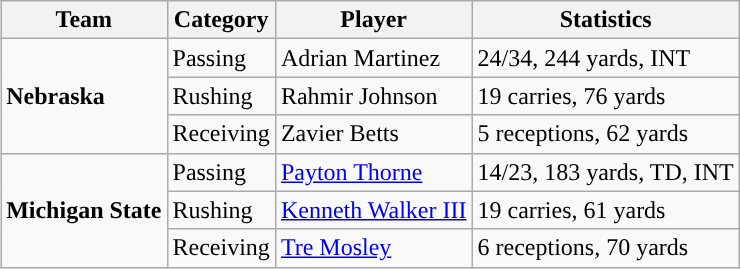<table class="wikitable" style="float: right;">
<tr>
<th>Team</th>
<th>Category</th>
<th>Player</th>
<th>Statistics</th>
</tr>
<tr>
<td rowspan=3><strong>Nebraska</strong></td>
<td>Passing</td>
<td>Adrian Martinez</td>
<td>24/34, 244 yards, INT</td>
</tr>
<tr>
<td>Rushing</td>
<td>Rahmir Johnson</td>
<td>19 carries, 76 yards</td>
</tr>
<tr>
<td>Receiving</td>
<td>Zavier Betts</td>
<td>5 receptions, 62 yards</td>
</tr>
<tr>
<td rowspan=3><strong>Michigan State</strong></td>
<td>Passing</td>
<td><a href='#'>Payton Thorne</a></td>
<td>14/23, 183 yards, TD, INT</td>
</tr>
<tr>
<td>Rushing</td>
<td><a href='#'>Kenneth Walker III</a></td>
<td>19 carries, 61 yards</td>
</tr>
<tr>
<td>Receiving</td>
<td><a href='#'>Tre Mosley</a></td>
<td>6 receptions, 70 yards</td>
</tr>
</table>
